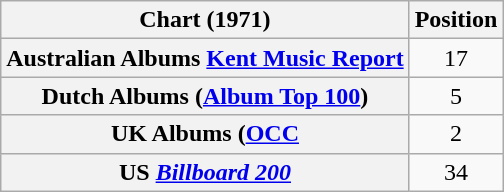<table class="wikitable sortable plainrowheaders" style="text-align:center">
<tr>
<th scope="col">Chart (1971)</th>
<th scope="col">Position</th>
</tr>
<tr>
<th scope="row">Australian Albums <a href='#'>Kent Music Report</a></th>
<td>17</td>
</tr>
<tr>
<th scope="row">Dutch Albums (<a href='#'>Album Top 100</a>)</th>
<td>5</td>
</tr>
<tr>
<th scope="row">UK Albums (<a href='#'>OCC</a></th>
<td>2</td>
</tr>
<tr>
<th scope="row">US <em><a href='#'>Billboard 200</a></em> </th>
<td>34</td>
</tr>
</table>
